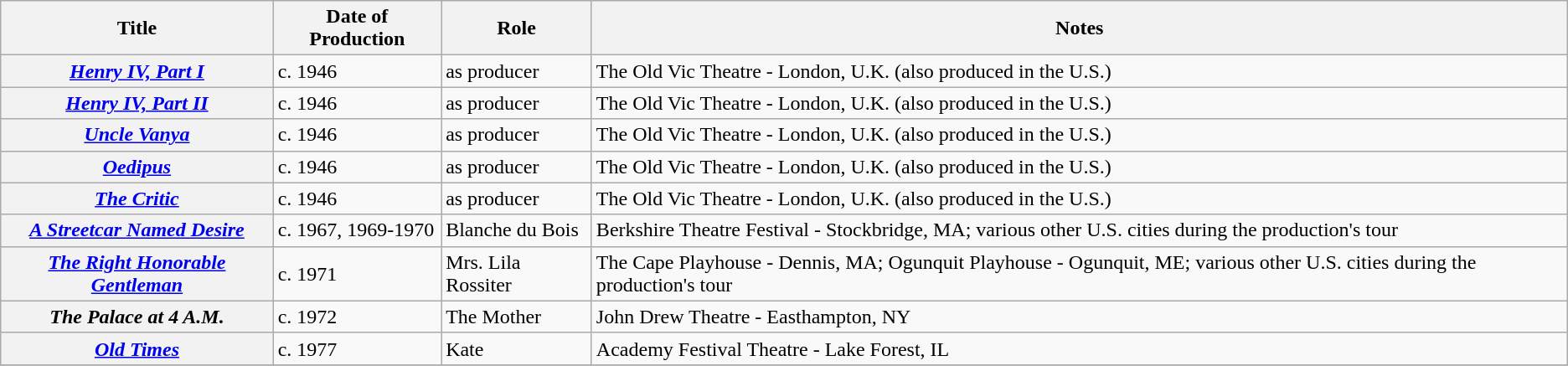<table class="wikitable sortable plainrowheaders">
<tr>
<th scope="col">Title</th>
<th scope="col">Date of Production</th>
<th scope="col">Role</th>
<th scope="col">Notes</th>
</tr>
<tr>
<th scope="row"><em><a href='#'>Henry IV, Part I</a></em></th>
<td>c. 1946</td>
<td>as producer</td>
<td>The Old Vic Theatre - London, U.K. (also produced in the U.S.)</td>
</tr>
<tr>
<th scope="row"><em><a href='#'>Henry IV, Part II</a></em></th>
<td>c. 1946</td>
<td>as producer</td>
<td>The Old Vic Theatre - London, U.K. (also produced in the U.S.)</td>
</tr>
<tr>
<th scope="row"><em><a href='#'>Uncle Vanya</a></em></th>
<td>c. 1946</td>
<td>as producer</td>
<td>The Old Vic Theatre - London, U.K. (also produced in the U.S.)</td>
</tr>
<tr>
<th scope="row"><em><a href='#'>Oedipus</a></em></th>
<td>c. 1946</td>
<td>as producer</td>
<td>The Old Vic Theatre - London, U.K. (also produced in the U.S.)</td>
</tr>
<tr>
<th scope="row"><em><a href='#'>The Critic</a></em></th>
<td>c. 1946</td>
<td>as producer</td>
<td>The Old Vic Theatre - London, U.K. (also produced in the U.S.)</td>
</tr>
<tr>
<th scope="row"><em><a href='#'>A Streetcar Named Desire</a></em></th>
<td>c. 1967, 1969-1970</td>
<td>Blanche du Bois</td>
<td>Berkshire Theatre Festival - Stockbridge, MA; various other U.S. cities during the production's tour</td>
</tr>
<tr>
<th scope="row"><em><a href='#'>The Right Honorable Gentleman</a></em></th>
<td>c. 1971</td>
<td>Mrs. Lila Rossiter</td>
<td>The Cape Playhouse - Dennis, MA; Ogunquit Playhouse - Ogunquit, ME; various other U.S. cities during the production's tour</td>
</tr>
<tr>
<th scope="row"><em>The Palace at 4 A.M.</em></th>
<td>c. 1972</td>
<td>The Mother</td>
<td>John Drew Theatre - Easthampton, NY</td>
</tr>
<tr>
<th scope="row"><em><a href='#'>Old Times</a></em></th>
<td>c. 1977</td>
<td>Kate</td>
<td>Academy Festival Theatre - Lake Forest, IL</td>
</tr>
<tr>
</tr>
</table>
